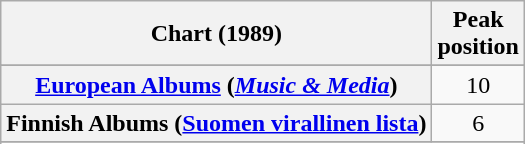<table class="wikitable sortable plainrowheaders" style="text-align:center">
<tr>
<th scope="col">Chart (1989)</th>
<th scope="col">Peak<br>position</th>
</tr>
<tr>
</tr>
<tr>
<th scope="row"><a href='#'>European Albums</a> (<em><a href='#'>Music & Media</a></em>)</th>
<td>10</td>
</tr>
<tr>
<th scope="row">Finnish Albums (<a href='#'>Suomen virallinen lista</a>)</th>
<td>6</td>
</tr>
<tr>
</tr>
<tr>
</tr>
<tr>
</tr>
<tr>
</tr>
<tr>
</tr>
<tr>
</tr>
</table>
